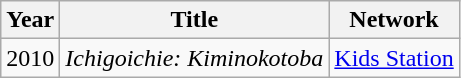<table class="wikitable">
<tr>
<th>Year</th>
<th>Title</th>
<th>Network</th>
</tr>
<tr>
<td>2010</td>
<td><em>Ichigoichie: Kiminokotoba</em></td>
<td><a href='#'>Kids Station</a></td>
</tr>
</table>
